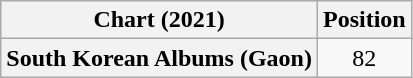<table class="wikitable plainrowheaders" style="text-align:center">
<tr>
<th>Chart (2021)</th>
<th>Position</th>
</tr>
<tr>
<th scope="row">South Korean Albums (Gaon)</th>
<td>82</td>
</tr>
</table>
